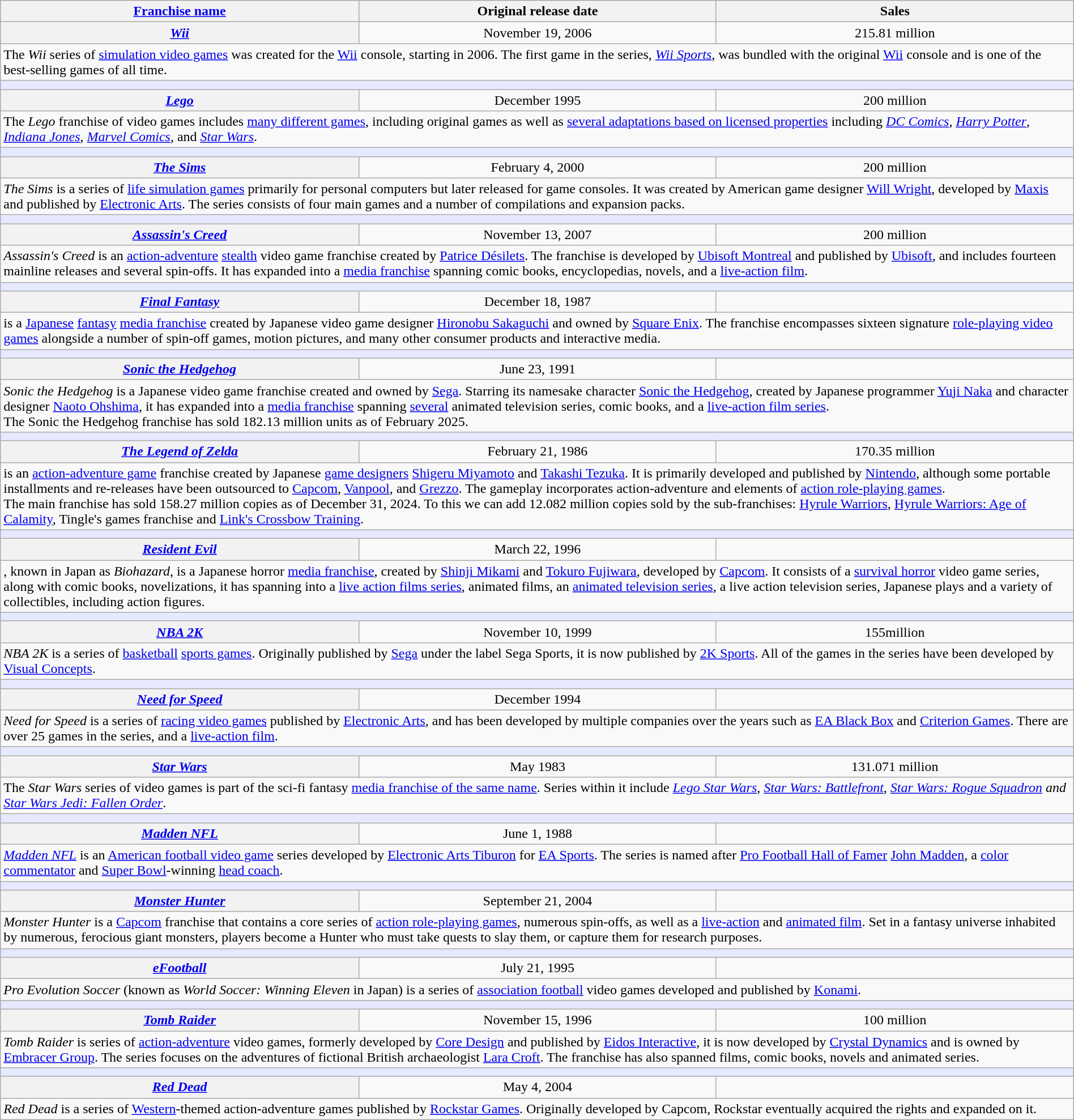<table class="wikitable" style="width:100%;">
<tr>
<th scope=col style="width:33.4%;"><a href='#'>Franchise name</a></th>
<th scope=col style="width:33.3%;">Original release date</th>
<th scope=col style="width:33.3%;">Sales</th>
</tr>
<tr style="text-align:center;">
<th scope=row><em><a href='#'>Wii</a></em></th>
<td>November 19, 2006</td>
<td>215.81 million</td>
</tr>
<tr>
<td colspan="3">The <em>Wii</em> series of <a href='#'>simulation video games</a> was created for the <a href='#'>Wii</a> console, starting in 2006. The first game in the series, <em><a href='#'>Wii Sports</a></em>, was bundled with the original <a href='#'>Wii</a> console and is one of the best-selling games of all time.</td>
</tr>
<tr>
<td colspan="3" style="background:#e6e9ff; height:3px;"></td>
</tr>
<tr style="text-align:center;">
<th scope=row><em><a href='#'>Lego</a></em></th>
<td>December 1995</td>
<td>200 million</td>
</tr>
<tr>
<td colspan="3">The <em>Lego</em> franchise of video games includes <a href='#'>many different games</a>, including original games as well as <a href='#'>several adaptations based on licensed properties</a> including <em><a href='#'>DC Comics</a></em>, <em><a href='#'>Harry Potter</a></em>, <em><a href='#'>Indiana Jones</a></em>, <em><a href='#'>Marvel Comics</a></em>, and <em><a href='#'>Star Wars</a></em>.</td>
</tr>
<tr>
<td colspan="3" style="background:#e6e9ff; height:3px;"></td>
</tr>
<tr style="text-align:center;">
<th scope=row><em><a href='#'>The Sims</a></em></th>
<td>February 4, 2000</td>
<td>200 million</td>
</tr>
<tr>
<td colspan="3"><em>The Sims</em> is a series of <a href='#'>life simulation games</a> primarily for personal computers but later released for game consoles. It was created by American game designer <a href='#'>Will Wright</a>, developed by <a href='#'>Maxis</a> and published by <a href='#'>Electronic Arts</a>. The series consists of four main games and a number of compilations and expansion packs.</td>
</tr>
<tr>
<td colspan="3" style="background:#e6e9ff; height:3px;"></td>
</tr>
<tr style="text-align:center;">
<th scope=row><em><a href='#'>Assassin's Creed</a></em></th>
<td>November 13, 2007</td>
<td>200 million</td>
</tr>
<tr>
<td colspan="3"><em>Assassin's Creed</em> is an <a href='#'>action-adventure</a> <a href='#'>stealth</a> video game franchise created by <a href='#'>Patrice Désilets</a>. The franchise is developed by <a href='#'>Ubisoft Montreal</a> and published by <a href='#'>Ubisoft</a>, and includes fourteen mainline releases and several spin-offs. It has expanded into a <a href='#'>media franchise</a> spanning comic books, encyclopedias, novels, and a <a href='#'>live-action film</a>.</td>
</tr>
<tr>
<td colspan="3" style="background:#e6e9ff; height:3px;"></td>
</tr>
<tr style="text-align:center;">
<th scope=row><em><a href='#'>Final Fantasy</a></em></th>
<td>December 18, 1987</td>
<td></td>
</tr>
<tr>
<td colspan="3"> is a <a href='#'>Japanese</a> <a href='#'>fantasy</a> <a href='#'>media franchise</a> created by Japanese video game designer <a href='#'>Hironobu Sakaguchi</a> and owned by <a href='#'>Square Enix</a>. The franchise encompasses sixteen signature <a href='#'>role-playing video games</a> alongside a number of spin-off games, motion pictures, and many other consumer products and interactive media.</td>
</tr>
<tr>
<td colspan="3" style="background:#e6e9ff; height:3px;"></td>
</tr>
<tr style="text-align:center;">
<th scope=row><em><a href='#'>Sonic the Hedgehog</a></em></th>
<td>June 23, 1991</td>
<td></td>
</tr>
<tr>
<td colspan="3"><em>Sonic the Hedgehog</em> is a Japanese video game franchise created and owned by <a href='#'>Sega</a>. Starring its namesake character <a href='#'>Sonic the Hedgehog</a>, created by Japanese programmer <a href='#'>Yuji Naka</a> and character designer <a href='#'>Naoto Ohshima</a>, it has expanded into a <a href='#'>media franchise</a> spanning <a href='#'>several</a> animated television series, comic books, and a <a href='#'>live-action film series</a>.<br>The Sonic the Hedgehog franchise has sold 182.13 million units as of February 2025.</td>
</tr>
<tr>
<td colspan="3" style="background:#e6e9ff; height:3px;"></td>
</tr>
<tr style="text-align:center;">
<th scope="row"><em><a href='#'>The Legend of Zelda</a></em></th>
<td>February 21, 1986</td>
<td>170.35 million</td>
</tr>
<tr>
<td colspan="3"> is an <a href='#'>action-adventure game</a> franchise created by Japanese <a href='#'>game designers</a> <a href='#'>Shigeru Miyamoto</a> and <a href='#'>Takashi Tezuka</a>. It is primarily developed and published by <a href='#'>Nintendo</a>, although some portable installments and re-releases have been outsourced to <a href='#'>Capcom</a>, <a href='#'>Vanpool</a>, and <a href='#'>Grezzo</a>. The gameplay incorporates action-adventure and elements of <a href='#'>action role-playing games</a>.<br>The main franchise has sold 158.27 million copies as of December 31, 2024. To this we can add 12.082 million copies sold by the sub-franchises: <a href='#'>Hyrule Warriors</a>, <a href='#'>Hyrule Warriors: Age of Calamity</a>, Tingle's games franchise and <a href='#'>Link's Crossbow Training</a>.</td>
</tr>
<tr>
<td colspan="3" style="background:#e6e9ff; height:3px;"></td>
</tr>
<tr style="text-align:center;">
<th scope=row><em><a href='#'>Resident Evil</a></em></th>
<td>March 22, 1996</td>
<td></td>
</tr>
<tr>
<td colspan="3">, known in Japan as <em>Biohazard</em>, is a Japanese horror <a href='#'>media franchise</a>, created by <a href='#'>Shinji Mikami</a> and <a href='#'>Tokuro Fujiwara</a>, developed by <a href='#'>Capcom</a>. It consists of a <a href='#'>survival horror</a> video game series, along with comic books, novelizations, it has spanning into a <a href='#'>live action films series</a>, animated films, an <a href='#'>animated television series</a>, a live action television series, Japanese plays and a variety of collectibles, including action figures.</td>
</tr>
<tr>
<td colspan="3" style="background:#e6e9ff; height:3px;"></td>
</tr>
<tr style="text-align:center;">
<th scope=row><em><a href='#'>NBA 2K</a></em></th>
<td>November 10, 1999</td>
<td>155million</td>
</tr>
<tr>
<td colspan="3"><em>NBA 2K</em> is a series of <a href='#'>basketball</a> <a href='#'>sports games</a>. Originally published by <a href='#'>Sega</a> under the label Sega Sports, it is now published by <a href='#'>2K Sports</a>. All of the games in the series have been developed by <a href='#'>Visual Concepts</a>.</td>
</tr>
<tr>
<td colspan="3" style="background:#e6e9ff; height:3px;"></td>
</tr>
<tr style="text-align:center;">
<th scope=row><em><a href='#'>Need for Speed</a></em></th>
<td>December 1994</td>
<td></td>
</tr>
<tr>
<td colspan="3"><em>Need for Speed</em> is a series of <a href='#'>racing video games</a> published by <a href='#'>Electronic Arts</a>, and has been developed by multiple companies over the years such as <a href='#'>EA Black Box</a> and <a href='#'>Criterion Games</a>. There are over 25 games in the series, and a <a href='#'>live-action film</a>.</td>
</tr>
<tr>
<td colspan="3" style="background:#e6e9ff; height:3px;"></td>
</tr>
<tr style="text-align:center;">
<th scope=row><em><a href='#'>Star Wars</a></em></th>
<td>May 1983</td>
<td>131.071 million</td>
</tr>
<tr>
<td colspan="3">The <em>Star Wars</em> series of video games is part of the sci-fi fantasy <a href='#'>media franchise of the same name</a>. Series within it include <em><a href='#'>Lego Star Wars</a></em>, <em><a href='#'>Star Wars: Battlefront</a></em>, <em><a href='#'>Star Wars: Rogue Squadron</a> and <a href='#'>Star Wars Jedi: Fallen Order</a></em>.</td>
</tr>
<tr>
<td colspan="3" style="background:#e6e9ff; height:3px;"></td>
</tr>
<tr style="text-align:center;">
<th scope=row><em><a href='#'>Madden NFL</a></em></th>
<td>June 1, 1988</td>
<td></td>
</tr>
<tr>
<td colspan="3"><em><a href='#'>Madden NFL</a></em> is an <a href='#'>American football video game</a> series developed by <a href='#'>Electronic Arts Tiburon</a> for <a href='#'>EA Sports</a>. The series is named after <a href='#'>Pro Football Hall of Famer</a> <a href='#'>John Madden</a>, a <a href='#'>color commentator</a> and <a href='#'>Super Bowl</a>-winning <a href='#'>head coach</a>.</td>
</tr>
<tr>
<td colspan="3" style="background:#e6e9ff; height:3px;"></td>
</tr>
<tr style="text-align:center;">
<th scope=row><em><a href='#'>Monster Hunter</a></em></th>
<td>September 21, 2004</td>
<td></td>
</tr>
<tr>
<td colspan="3"><em>Monster Hunter</em> is a <a href='#'>Capcom</a> franchise that contains a core series of <a href='#'>action role-playing games</a>, numerous spin-offs, as well as a <a href='#'>live-action</a> and <a href='#'>animated film</a>. Set in a fantasy universe inhabited by numerous, ferocious giant monsters, players become a Hunter who must take quests to slay them, or capture them for research purposes.</td>
</tr>
<tr>
<td colspan="3" style="background:#e6e9ff; height:3px;"></td>
</tr>
<tr style="text-align:center;">
<th scope=row><em><a href='#'>eFootball</a></em></th>
<td>July 21, 1995</td>
<td></td>
</tr>
<tr>
<td colspan="3"><em>Pro Evolution Soccer</em> (known as <em>World Soccer: Winning Eleven</em> in Japan) is a series of <a href='#'>association football</a> video games developed and published by <a href='#'>Konami</a>.</td>
</tr>
<tr>
<td colspan="3" style="background:#e6e9ff; height:3px;"></td>
</tr>
<tr style="text-align:center;">
<th scope=row><em><a href='#'>Tomb Raider</a></em></th>
<td>November 15, 1996</td>
<td>100 million</td>
</tr>
<tr>
<td colspan="3"><em>Tomb Raider</em> is series of <a href='#'>action-adventure</a> video games, formerly developed by <a href='#'>Core Design</a> and published by <a href='#'>Eidos Interactive</a>, it is now developed by <a href='#'>Crystal Dynamics</a> and is owned by <a href='#'>Embracer Group</a>. The series focuses on the adventures of fictional British archaeologist <a href='#'>Lara Croft</a>. The franchise has also spanned films, comic books, novels and animated series.</td>
</tr>
<tr>
<td colspan="3" style="background:#e6e9ff; height:3px;"></td>
</tr>
<tr style="text-align:center;">
<th scope=row><em><a href='#'>Red Dead</a></em></th>
<td>May 4, 2004</td>
<td></td>
</tr>
<tr>
<td colspan="3"><em>Red Dead</em> is a series of <a href='#'>Western</a>-themed action-adventure games published by <a href='#'>Rockstar Games</a>. Originally developed by Capcom, Rockstar eventually acquired the rights and expanded on it.</td>
</tr>
</table>
